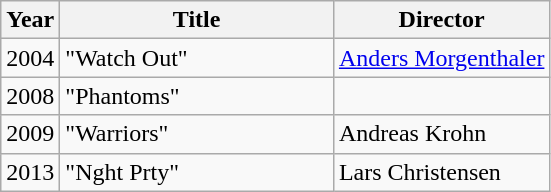<table class="wikitable">
<tr>
<th>Year</th>
<th style="width:175px;">Title</th>
<th>Director</th>
</tr>
<tr>
<td>2004</td>
<td>"Watch Out"</td>
<td><a href='#'>Anders Morgenthaler</a></td>
</tr>
<tr>
<td>2008</td>
<td>"Phantoms"</td>
<td></td>
</tr>
<tr>
<td>2009</td>
<td>"Warriors"</td>
<td>Andreas Krohn</td>
</tr>
<tr>
<td>2013</td>
<td>"Nght Prty"</td>
<td>Lars Christensen</td>
</tr>
</table>
